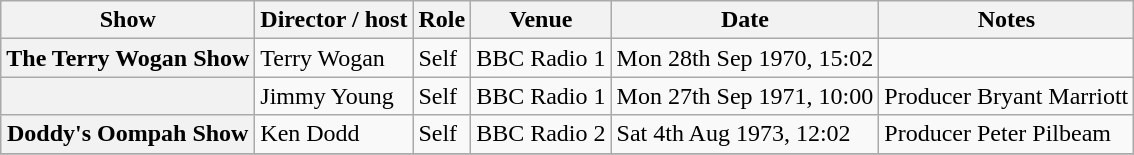<table class="wikitable plainrowheaders sortable">
<tr>
<th scope="col" class="unsortable">Show</th>
<th scope="col">Director / host</th>
<th scope="col">Role</th>
<th scope="col">Venue</th>
<th scope="col">Date</th>
<th scope="col" class="unsortable">Notes</th>
</tr>
<tr>
<th scope="row">The Terry Wogan Show</th>
<td>Terry Wogan</td>
<td>Self</td>
<td>BBC Radio 1</td>
<td>Mon 28th Sep 1970, 15:02</td>
<td></td>
</tr>
<tr>
<th scope="row"></th>
<td>Jimmy Young</td>
<td>Self</td>
<td>BBC Radio 1</td>
<td>Mon 27th Sep 1971, 10:00</td>
<td>Producer Bryant Marriott</td>
</tr>
<tr>
<th scope="row">Doddy's Oompah Show</th>
<td>Ken Dodd</td>
<td>Self</td>
<td>BBC Radio 2</td>
<td>Sat 4th Aug 1973, 12:02</td>
<td>Producer Peter Pilbeam</td>
</tr>
<tr>
</tr>
</table>
